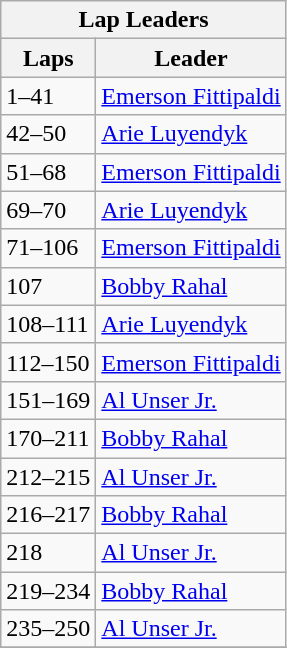<table class="wikitable">
<tr>
<th colspan=2>Lap Leaders</th>
</tr>
<tr>
<th>Laps</th>
<th>Leader</th>
</tr>
<tr>
<td>1–41</td>
<td><a href='#'>Emerson Fittipaldi</a></td>
</tr>
<tr>
<td>42–50</td>
<td><a href='#'>Arie Luyendyk</a></td>
</tr>
<tr>
<td>51–68</td>
<td><a href='#'>Emerson Fittipaldi</a></td>
</tr>
<tr>
<td>69–70</td>
<td><a href='#'>Arie Luyendyk</a></td>
</tr>
<tr>
<td>71–106</td>
<td><a href='#'>Emerson Fittipaldi</a></td>
</tr>
<tr>
<td>107</td>
<td><a href='#'>Bobby Rahal</a></td>
</tr>
<tr>
<td>108–111</td>
<td><a href='#'>Arie Luyendyk</a></td>
</tr>
<tr>
<td>112–150</td>
<td><a href='#'>Emerson Fittipaldi</a></td>
</tr>
<tr>
<td>151–169</td>
<td><a href='#'>Al Unser Jr.</a></td>
</tr>
<tr>
<td>170–211</td>
<td><a href='#'>Bobby Rahal</a></td>
</tr>
<tr>
<td>212–215</td>
<td><a href='#'>Al Unser Jr.</a></td>
</tr>
<tr>
<td>216–217</td>
<td><a href='#'>Bobby Rahal</a></td>
</tr>
<tr>
<td>218</td>
<td><a href='#'>Al Unser Jr.</a></td>
</tr>
<tr>
<td>219–234</td>
<td><a href='#'>Bobby Rahal</a></td>
</tr>
<tr>
<td>235–250</td>
<td><a href='#'>Al Unser Jr.</a></td>
</tr>
<tr>
</tr>
</table>
